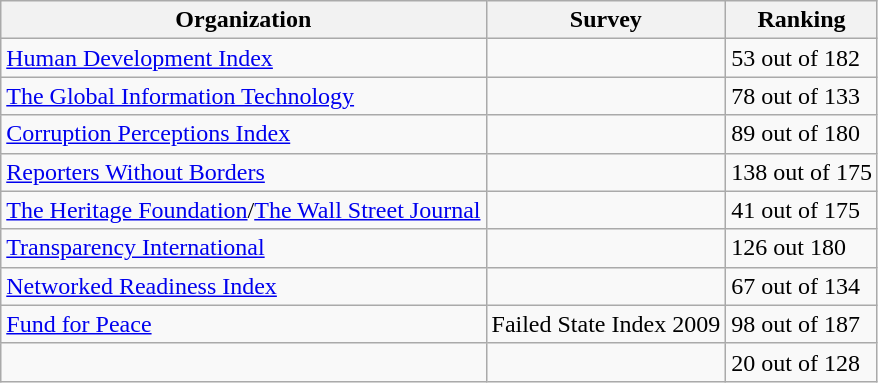<table class="wikitable">
<tr>
<th>Organization</th>
<th>Survey</th>
<th>Ranking</th>
</tr>
<tr>
<td><a href='#'>Human Development Index</a></td>
<td></td>
<td>53 out of 182</td>
</tr>
<tr>
<td><a href='#'>The Global Information Technology</a></td>
<td></td>
<td>78 out of 133</td>
</tr>
<tr>
<td><a href='#'>Corruption Perceptions Index</a></td>
<td></td>
<td>89 out of 180</td>
</tr>
<tr>
<td><a href='#'>Reporters Without Borders</a></td>
<td></td>
<td>138 out of 175</td>
</tr>
<tr>
<td><a href='#'>The Heritage Foundation</a>/<a href='#'>The Wall Street Journal</a></td>
<td></td>
<td>41 out of 175</td>
</tr>
<tr>
<td><a href='#'>Transparency International</a></td>
<td></td>
<td>126 out 180</td>
</tr>
<tr>
<td><a href='#'>Networked Readiness Index</a></td>
<td></td>
<td>67 out of 134</td>
</tr>
<tr>
<td><a href='#'>Fund for Peace</a></td>
<td>Failed State Index 2009</td>
<td>98 out of 187</td>
</tr>
<tr>
<td></td>
<td></td>
<td>20 out of 128</td>
</tr>
</table>
